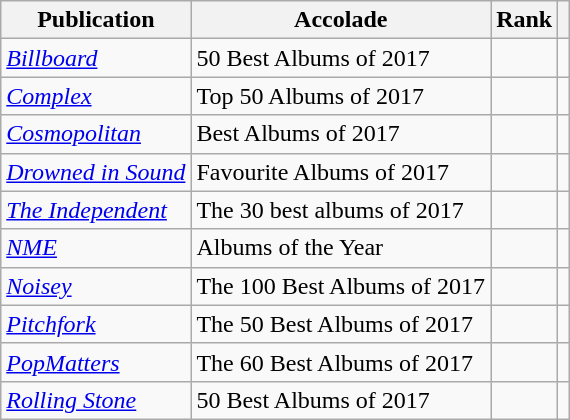<table class="sortable wikitable">
<tr>
<th>Publication</th>
<th>Accolade</th>
<th>Rank</th>
<th class="unsortable"></th>
</tr>
<tr>
<td><em><a href='#'>Billboard</a></em></td>
<td>50 Best Albums of 2017</td>
<td></td>
<td></td>
</tr>
<tr>
<td><em><a href='#'>Complex</a></em></td>
<td>Top 50 Albums of 2017</td>
<td></td>
<td></td>
</tr>
<tr>
<td><em><a href='#'>Cosmopolitan</a></em></td>
<td>Best Albums of 2017</td>
<td></td>
<td></td>
</tr>
<tr>
<td><em><a href='#'>Drowned in Sound</a></em></td>
<td>Favourite Albums of 2017</td>
<td></td>
<td></td>
</tr>
<tr>
<td><em><a href='#'>The Independent</a></em></td>
<td>The 30 best albums of 2017</td>
<td></td>
<td></td>
</tr>
<tr>
<td><em><a href='#'>NME</a></em></td>
<td>Albums of the Year</td>
<td></td>
<td></td>
</tr>
<tr>
<td><em><a href='#'>Noisey</a></em></td>
<td>The 100 Best Albums of 2017</td>
<td></td>
<td></td>
</tr>
<tr>
<td><em><a href='#'>Pitchfork</a></em></td>
<td>The 50 Best Albums of 2017</td>
<td></td>
<td></td>
</tr>
<tr>
<td><em><a href='#'>PopMatters</a></em></td>
<td>The 60 Best Albums of 2017</td>
<td></td>
<td></td>
</tr>
<tr>
<td><em><a href='#'>Rolling Stone</a></em></td>
<td>50 Best Albums of 2017</td>
<td></td>
<td></td>
</tr>
</table>
